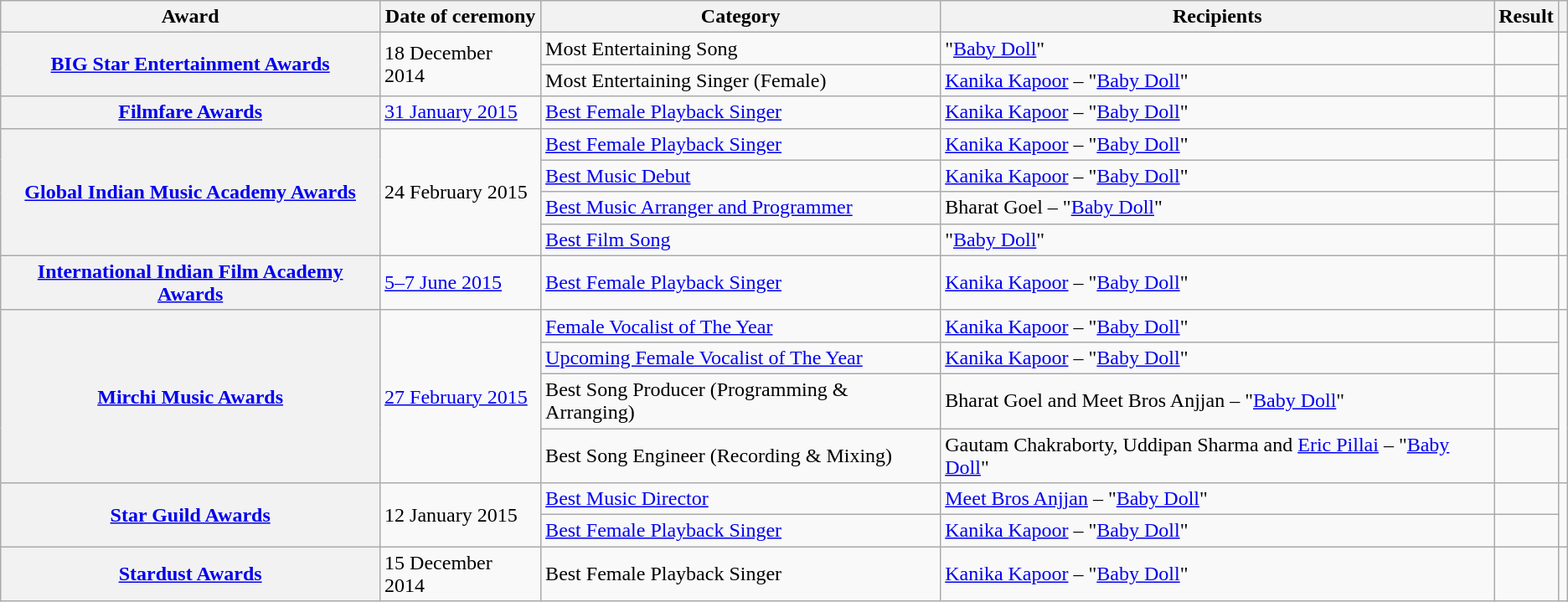<table class="wikitable plainrowheaders sortable">
<tr>
<th scope="col">Award</th>
<th scope="col">Date of ceremony</th>
<th scope="col">Category</th>
<th scope="col">Recipients</th>
<th scope="col">Result</th>
<th scope="col" class="unsortable"></th>
</tr>
<tr>
<th rowspan="2" scope="row"><a href='#'>BIG Star Entertainment Awards</a></th>
<td rowspan="2">18 December 2014</td>
<td>Most Entertaining Song</td>
<td>"<a href='#'>Baby Doll</a>"</td>
<td></td>
<td rowspan="2" align="center"></td>
</tr>
<tr>
<td>Most Entertaining Singer (Female)</td>
<td><a href='#'>Kanika Kapoor</a> – "<a href='#'>Baby Doll</a>"</td>
<td></td>
</tr>
<tr>
<th scope="row"><a href='#'>Filmfare Awards</a></th>
<td><a href='#'>31 January 2015</a></td>
<td><a href='#'>Best Female Playback Singer</a></td>
<td><a href='#'>Kanika Kapoor</a> – "<a href='#'>Baby Doll</a>"</td>
<td></td>
<td align="center"><br></td>
</tr>
<tr>
<th rowspan="4" scope="row"><a href='#'>Global Indian Music Academy Awards</a></th>
<td rowspan="4">24 February 2015</td>
<td><a href='#'>Best Female Playback Singer</a></td>
<td><a href='#'>Kanika Kapoor</a> – "<a href='#'>Baby Doll</a>"</td>
<td></td>
<td rowspan="4" align="center"><br></td>
</tr>
<tr>
<td><a href='#'>Best Music Debut</a></td>
<td><a href='#'>Kanika Kapoor</a> – "<a href='#'>Baby Doll</a>"</td>
<td></td>
</tr>
<tr>
<td><a href='#'>Best Music Arranger and Programmer</a></td>
<td>Bharat Goel – "<a href='#'>Baby Doll</a>"</td>
<td></td>
</tr>
<tr>
<td><a href='#'>Best Film Song</a></td>
<td>"<a href='#'>Baby Doll</a>"</td>
<td></td>
</tr>
<tr>
<th scope="row"><a href='#'>International Indian Film Academy Awards</a></th>
<td><a href='#'>5–7 June 2015</a></td>
<td><a href='#'>Best Female Playback Singer</a></td>
<td><a href='#'>Kanika Kapoor</a> – "<a href='#'>Baby Doll</a>"</td>
<td></td>
<td align="center"><br><br></td>
</tr>
<tr>
<th rowspan="4" scope="row"><a href='#'>Mirchi Music Awards</a></th>
<td rowspan="4"><a href='#'>27 February 2015</a></td>
<td><a href='#'>Female Vocalist of The Year</a></td>
<td><a href='#'>Kanika Kapoor</a> – "<a href='#'>Baby Doll</a>"</td>
<td></td>
<td rowspan="4" align="center"><br></td>
</tr>
<tr>
<td><a href='#'>Upcoming Female Vocalist of The Year</a></td>
<td><a href='#'>Kanika Kapoor</a> – "<a href='#'>Baby Doll</a>"</td>
<td></td>
</tr>
<tr>
<td>Best Song Producer (Programming & Arranging)</td>
<td>Bharat Goel and Meet Bros Anjjan – "<a href='#'>Baby Doll</a>"</td>
<td></td>
</tr>
<tr>
<td>Best Song Engineer (Recording & Mixing)</td>
<td>Gautam Chakraborty, Uddipan Sharma and <a href='#'>Eric Pillai</a> – "<a href='#'>Baby Doll</a>"</td>
<td></td>
</tr>
<tr>
<th rowspan="2" scope="row"><a href='#'>Star Guild Awards</a></th>
<td rowspan="2">12 January 2015</td>
<td><a href='#'>Best Music Director</a></td>
<td><a href='#'>Meet Bros Anjjan</a> – "<a href='#'>Baby Doll</a>"</td>
<td></td>
<td rowspan="2" align="center"><br></td>
</tr>
<tr>
<td><a href='#'>Best Female Playback Singer</a></td>
<td><a href='#'>Kanika Kapoor</a> – "<a href='#'>Baby Doll</a>"</td>
<td></td>
</tr>
<tr>
<th scope="row"><a href='#'>Stardust Awards</a></th>
<td>15 December 2014</td>
<td>Best Female Playback Singer</td>
<td><a href='#'>Kanika Kapoor</a> – "<a href='#'>Baby Doll</a>"</td>
<td></td>
<td align="center"><br></td>
</tr>
</table>
